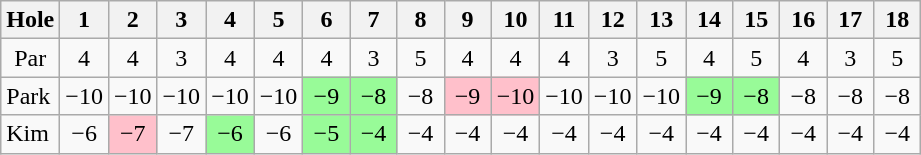<table class="wikitable" style="text-align:center">
<tr>
<th>Hole</th>
<th>  1  </th>
<th>  2  </th>
<th>  3  </th>
<th>  4  </th>
<th>  5  </th>
<th>  6  </th>
<th>  7  </th>
<th>  8  </th>
<th>  9  </th>
<th> 10 </th>
<th> 11 </th>
<th> 12 </th>
<th> 13 </th>
<th> 14 </th>
<th> 15 </th>
<th> 16 </th>
<th> 17 </th>
<th> 18 </th>
</tr>
<tr>
<td>Par</td>
<td>4</td>
<td>4</td>
<td>3</td>
<td>4</td>
<td>4</td>
<td>4</td>
<td>3</td>
<td>5</td>
<td>4</td>
<td>4</td>
<td>4</td>
<td>3</td>
<td>5</td>
<td>4</td>
<td>5</td>
<td>4</td>
<td>3</td>
<td>5</td>
</tr>
<tr>
<td align=left> Park</td>
<td>−10</td>
<td>−10</td>
<td>−10</td>
<td>−10</td>
<td>−10</td>
<td style="background: PaleGreen;">−9</td>
<td style="background: PaleGreen;">−8</td>
<td>−8</td>
<td style="background: Pink;">−9</td>
<td style="background: Pink;">−10</td>
<td>−10</td>
<td>−10</td>
<td>−10</td>
<td style="background: PaleGreen;">−9</td>
<td style="background: PaleGreen;">−8</td>
<td>−8</td>
<td>−8</td>
<td>−8</td>
</tr>
<tr>
<td align=left> Kim</td>
<td>−6</td>
<td style="background: Pink;">−7</td>
<td>−7</td>
<td style="background: PaleGreen;">−6</td>
<td>−6</td>
<td style="background: PaleGreen;">−5</td>
<td style="background: PaleGreen;">−4</td>
<td>−4</td>
<td>−4</td>
<td>−4</td>
<td>−4</td>
<td>−4</td>
<td>−4</td>
<td>−4</td>
<td>−4</td>
<td>−4</td>
<td>−4</td>
<td>−4</td>
</tr>
</table>
